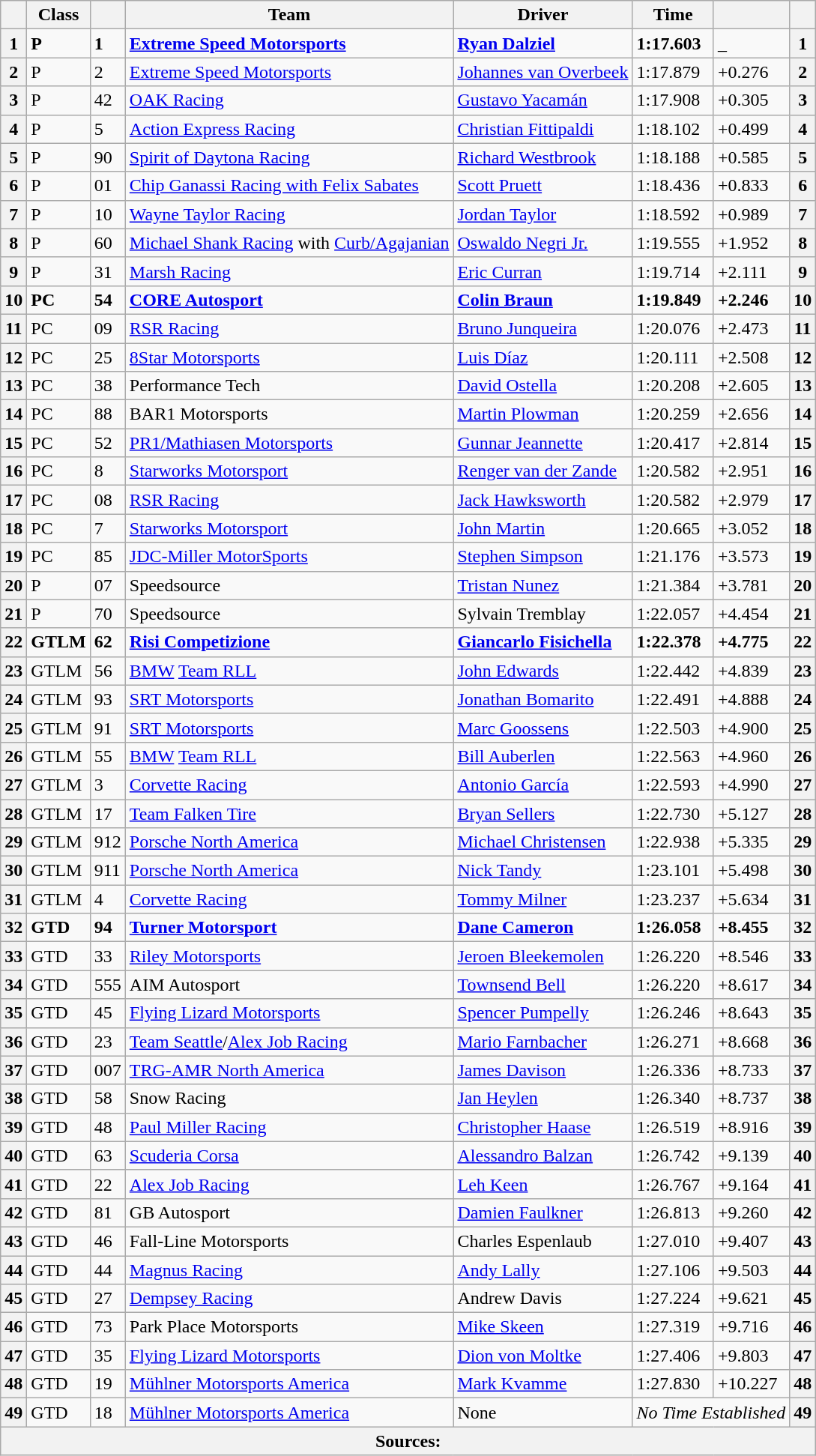<table class="wikitable">
<tr>
<th></th>
<th>Class</th>
<th></th>
<th>Team</th>
<th>Driver</th>
<th>Time</th>
<th></th>
<th></th>
</tr>
<tr>
<th>1</th>
<td><strong>P</strong></td>
<td><strong>1</strong></td>
<td><strong> <a href='#'>Extreme Speed Motorsports</a></strong></td>
<td><strong> <a href='#'>Ryan Dalziel</a></strong></td>
<td><strong>1:17.603</strong></td>
<td>_</td>
<th>1</th>
</tr>
<tr>
<th>2</th>
<td>P</td>
<td>2</td>
<td> <a href='#'>Extreme Speed Motorsports</a></td>
<td> <a href='#'>Johannes van Overbeek</a></td>
<td>1:17.879</td>
<td>+0.276</td>
<th>2</th>
</tr>
<tr>
<th>3</th>
<td>P</td>
<td>42</td>
<td> <a href='#'>OAK Racing</a></td>
<td> <a href='#'>Gustavo Yacamán</a></td>
<td>1:17.908</td>
<td>+0.305</td>
<th>3</th>
</tr>
<tr>
<th>4</th>
<td>P</td>
<td>5</td>
<td> <a href='#'>Action Express Racing</a></td>
<td> <a href='#'>Christian Fittipaldi</a></td>
<td>1:18.102</td>
<td>+0.499</td>
<th>4</th>
</tr>
<tr>
<th>5</th>
<td>P</td>
<td>90</td>
<td> <a href='#'>Spirit of Daytona Racing</a></td>
<td> <a href='#'>Richard Westbrook</a></td>
<td>1:18.188</td>
<td>+0.585</td>
<th>5</th>
</tr>
<tr>
<th>6</th>
<td>P</td>
<td>01</td>
<td> <a href='#'>Chip Ganassi Racing with Felix Sabates</a></td>
<td> <a href='#'>Scott Pruett</a></td>
<td>1:18.436</td>
<td>+0.833</td>
<th>6</th>
</tr>
<tr>
<th>7</th>
<td>P</td>
<td>10</td>
<td> <a href='#'>Wayne Taylor Racing</a></td>
<td> <a href='#'>Jordan Taylor</a></td>
<td>1:18.592</td>
<td>+0.989</td>
<th>7</th>
</tr>
<tr>
<th>8</th>
<td>P</td>
<td>60</td>
<td> <a href='#'>Michael Shank Racing</a> with <a href='#'>Curb/Agajanian</a></td>
<td> <a href='#'>Oswaldo Negri Jr.</a></td>
<td>1:19.555</td>
<td>+1.952</td>
<th>8</th>
</tr>
<tr>
<th>9</th>
<td>P</td>
<td>31</td>
<td> <a href='#'>Marsh Racing</a></td>
<td> <a href='#'>Eric Curran</a></td>
<td>1:19.714</td>
<td>+2.111</td>
<th>9</th>
</tr>
<tr>
<th>10</th>
<td><strong>PC</strong></td>
<td><strong>54</strong></td>
<td><strong> <a href='#'>CORE Autosport</a></strong></td>
<td><strong> <a href='#'>Colin Braun</a></strong></td>
<td><strong>1:19.849</strong></td>
<td><strong>+2.246</strong></td>
<th>10</th>
</tr>
<tr>
<th>11</th>
<td>PC</td>
<td>09</td>
<td> <a href='#'>RSR Racing</a></td>
<td> <a href='#'>Bruno Junqueira</a></td>
<td>1:20.076</td>
<td>+2.473</td>
<th>11</th>
</tr>
<tr>
<th>12</th>
<td>PC</td>
<td>25</td>
<td> <a href='#'>8Star Motorsports</a></td>
<td> <a href='#'>Luis Díaz</a></td>
<td>1:20.111</td>
<td>+2.508</td>
<th>12</th>
</tr>
<tr>
<th>13</th>
<td>PC</td>
<td>38</td>
<td> Performance Tech</td>
<td> <a href='#'>David Ostella</a></td>
<td>1:20.208</td>
<td>+2.605</td>
<th>13</th>
</tr>
<tr>
<th>14</th>
<td>PC</td>
<td>88</td>
<td> BAR1 Motorsports</td>
<td> <a href='#'>Martin Plowman</a></td>
<td>1:20.259</td>
<td>+2.656</td>
<th>14</th>
</tr>
<tr>
<th>15</th>
<td>PC</td>
<td>52</td>
<td> <a href='#'>PR1/Mathiasen Motorsports</a></td>
<td> <a href='#'>Gunnar Jeannette</a></td>
<td>1:20.417</td>
<td>+2.814</td>
<th>15</th>
</tr>
<tr>
<th>16</th>
<td>PC</td>
<td>8</td>
<td> <a href='#'>Starworks Motorsport</a></td>
<td> <a href='#'>Renger van der Zande</a></td>
<td>1:20.582</td>
<td>+2.951</td>
<th>16</th>
</tr>
<tr>
<th>17</th>
<td>PC</td>
<td>08</td>
<td> <a href='#'>RSR Racing</a></td>
<td> <a href='#'>Jack Hawksworth</a></td>
<td>1:20.582</td>
<td>+2.979</td>
<th>17</th>
</tr>
<tr>
<th>18</th>
<td>PC</td>
<td>7</td>
<td> <a href='#'>Starworks Motorsport</a></td>
<td> <a href='#'>John Martin</a></td>
<td>1:20.665</td>
<td>+3.052</td>
<th>18</th>
</tr>
<tr>
<th>19</th>
<td>PC</td>
<td>85</td>
<td> <a href='#'>JDC-Miller MotorSports</a></td>
<td> <a href='#'>Stephen Simpson</a></td>
<td>1:21.176</td>
<td>+3.573</td>
<th>19</th>
</tr>
<tr>
<th>20</th>
<td>P</td>
<td>07</td>
<td> Speedsource</td>
<td> <a href='#'>Tristan Nunez</a></td>
<td>1:21.384</td>
<td>+3.781</td>
<th>20</th>
</tr>
<tr>
<th>21</th>
<td>P</td>
<td>70</td>
<td> Speedsource</td>
<td> Sylvain Tremblay</td>
<td>1:22.057</td>
<td>+4.454</td>
<th>21</th>
</tr>
<tr>
<th>22</th>
<td><strong>GTLM</strong></td>
<td><strong>62</strong></td>
<td><strong> <a href='#'>Risi Competizione</a></strong></td>
<td><strong> <a href='#'>Giancarlo Fisichella</a></strong></td>
<td><strong>1:22.378</strong></td>
<td><strong>+4.775</strong></td>
<th>22</th>
</tr>
<tr>
<th>23</th>
<td>GTLM</td>
<td>56</td>
<td> <a href='#'>BMW</a> <a href='#'>Team RLL</a></td>
<td> <a href='#'>John Edwards</a></td>
<td>1:22.442</td>
<td>+4.839</td>
<th>23</th>
</tr>
<tr>
<th>24</th>
<td>GTLM</td>
<td>93</td>
<td> <a href='#'>SRT Motorsports</a></td>
<td> <a href='#'>Jonathan Bomarito</a></td>
<td>1:22.491</td>
<td>+4.888</td>
<th>24</th>
</tr>
<tr>
<th>25</th>
<td>GTLM</td>
<td>91</td>
<td> <a href='#'>SRT Motorsports</a></td>
<td> <a href='#'>Marc Goossens</a></td>
<td>1:22.503</td>
<td>+4.900</td>
<th>25</th>
</tr>
<tr>
<th>26</th>
<td>GTLM</td>
<td>55</td>
<td> <a href='#'>BMW</a> <a href='#'>Team RLL</a></td>
<td> <a href='#'>Bill Auberlen</a></td>
<td>1:22.563</td>
<td>+4.960</td>
<th>26</th>
</tr>
<tr>
<th>27</th>
<td>GTLM</td>
<td>3</td>
<td> <a href='#'>Corvette Racing</a></td>
<td> <a href='#'>Antonio García</a></td>
<td>1:22.593</td>
<td>+4.990</td>
<th>27</th>
</tr>
<tr>
<th>28</th>
<td>GTLM</td>
<td>17</td>
<td> <a href='#'>Team Falken Tire</a></td>
<td> <a href='#'>Bryan Sellers</a></td>
<td>1:22.730</td>
<td>+5.127</td>
<th>28</th>
</tr>
<tr>
<th>29</th>
<td>GTLM</td>
<td>912</td>
<td> <a href='#'>Porsche North America</a></td>
<td> <a href='#'>Michael Christensen</a></td>
<td>1:22.938</td>
<td>+5.335</td>
<th>29</th>
</tr>
<tr>
<th>30</th>
<td>GTLM</td>
<td>911</td>
<td> <a href='#'>Porsche North America</a></td>
<td> <a href='#'>Nick Tandy</a></td>
<td>1:23.101</td>
<td>+5.498</td>
<th>30</th>
</tr>
<tr>
<th>31</th>
<td>GTLM</td>
<td>4</td>
<td> <a href='#'>Corvette Racing</a></td>
<td> <a href='#'>Tommy Milner</a></td>
<td>1:23.237</td>
<td>+5.634</td>
<th>31</th>
</tr>
<tr>
<th>32</th>
<td><strong>GTD</strong></td>
<td><strong>94</strong></td>
<td><strong> <a href='#'>Turner Motorsport</a></strong></td>
<td><strong> <a href='#'>Dane Cameron</a></strong></td>
<td><strong>1:26.058</strong></td>
<td><strong>+8.455</strong></td>
<th>32</th>
</tr>
<tr>
<th>33</th>
<td>GTD</td>
<td>33</td>
<td> <a href='#'>Riley Motorsports</a></td>
<td> <a href='#'>Jeroen Bleekemolen</a></td>
<td>1:26.220</td>
<td>+8.546</td>
<th>33</th>
</tr>
<tr>
<th>34</th>
<td>GTD</td>
<td>555</td>
<td> AIM Autosport</td>
<td> <a href='#'>Townsend Bell</a></td>
<td>1:26.220</td>
<td>+8.617</td>
<th>34</th>
</tr>
<tr>
<th>35</th>
<td>GTD</td>
<td>45</td>
<td> <a href='#'>Flying Lizard Motorsports</a></td>
<td> <a href='#'>Spencer Pumpelly</a></td>
<td>1:26.246</td>
<td>+8.643</td>
<th>35</th>
</tr>
<tr>
<th>36</th>
<td>GTD</td>
<td>23</td>
<td> <a href='#'>Team Seattle</a>/<a href='#'>Alex Job Racing</a></td>
<td> <a href='#'>Mario Farnbacher</a></td>
<td>1:26.271</td>
<td>+8.668</td>
<th>36</th>
</tr>
<tr>
<th>37</th>
<td>GTD</td>
<td>007</td>
<td> <a href='#'>TRG-AMR North America</a></td>
<td> <a href='#'>James Davison</a></td>
<td>1:26.336</td>
<td>+8.733</td>
<th>37</th>
</tr>
<tr>
<th>38</th>
<td>GTD</td>
<td>58</td>
<td> Snow Racing</td>
<td> <a href='#'>Jan Heylen</a></td>
<td>1:26.340</td>
<td>+8.737</td>
<th>38</th>
</tr>
<tr>
<th>39</th>
<td>GTD</td>
<td>48</td>
<td> <a href='#'>Paul Miller Racing</a></td>
<td> <a href='#'>Christopher Haase</a></td>
<td>1:26.519</td>
<td>+8.916</td>
<th>39</th>
</tr>
<tr>
<th>40</th>
<td>GTD</td>
<td>63</td>
<td> <a href='#'>Scuderia Corsa</a></td>
<td> <a href='#'>Alessandro Balzan</a></td>
<td>1:26.742</td>
<td>+9.139</td>
<th>40</th>
</tr>
<tr>
<th>41</th>
<td>GTD</td>
<td>22</td>
<td> <a href='#'>Alex Job Racing</a></td>
<td> <a href='#'>Leh Keen</a></td>
<td>1:26.767</td>
<td>+9.164</td>
<th>41</th>
</tr>
<tr>
<th>42</th>
<td>GTD</td>
<td>81</td>
<td> GB Autosport</td>
<td> <a href='#'>Damien Faulkner</a></td>
<td>1:26.813</td>
<td>+9.260</td>
<th>42</th>
</tr>
<tr>
<th>43</th>
<td>GTD</td>
<td>46</td>
<td> Fall-Line Motorsports</td>
<td> Charles Espenlaub</td>
<td>1:27.010</td>
<td>+9.407</td>
<th>43</th>
</tr>
<tr>
<th>44</th>
<td>GTD</td>
<td>44</td>
<td> <a href='#'>Magnus Racing</a></td>
<td> <a href='#'>Andy Lally</a></td>
<td>1:27.106</td>
<td>+9.503</td>
<th>44</th>
</tr>
<tr>
<th>45</th>
<td>GTD</td>
<td>27</td>
<td> <a href='#'>Dempsey Racing</a></td>
<td> Andrew Davis</td>
<td>1:27.224</td>
<td>+9.621</td>
<th>45</th>
</tr>
<tr>
<th>46</th>
<td>GTD</td>
<td>73</td>
<td> Park Place Motorsports</td>
<td> <a href='#'>Mike Skeen</a></td>
<td>1:27.319</td>
<td>+9.716</td>
<th>46</th>
</tr>
<tr>
<th>47</th>
<td>GTD</td>
<td>35</td>
<td> <a href='#'>Flying Lizard Motorsports</a></td>
<td> <a href='#'>Dion von Moltke</a></td>
<td>1:27.406</td>
<td>+9.803</td>
<th>47</th>
</tr>
<tr>
<th>48</th>
<td>GTD</td>
<td>19</td>
<td> <a href='#'>Mühlner Motorsports America</a></td>
<td> <a href='#'>Mark Kvamme</a></td>
<td>1:27.830</td>
<td>+10.227</td>
<th>48</th>
</tr>
<tr>
<th>49</th>
<td>GTD</td>
<td>18</td>
<td> <a href='#'>Mühlner Motorsports America</a></td>
<td>None</td>
<td colspan="2"><em>No Time Established</em></td>
<th>49</th>
</tr>
<tr>
<th colspan="8">Sources:</th>
</tr>
</table>
